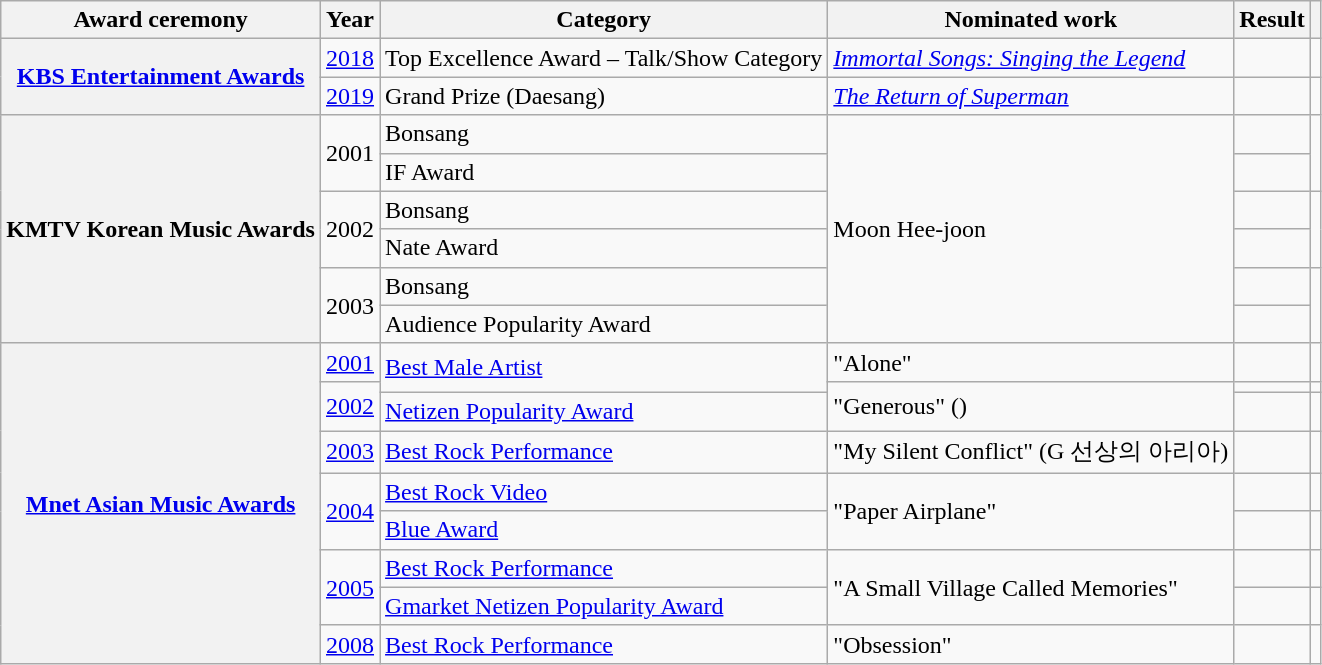<table class="wikitable sortable plainrowheaders">
<tr>
<th scope="col">Award ceremony</th>
<th scope="col">Year</th>
<th scope="col">Category</th>
<th scope="col">Nominated work</th>
<th scope="col">Result</th>
<th scope="col" class="unsortable"></th>
</tr>
<tr>
<th scope="row" rowspan="2"><a href='#'>KBS Entertainment Awards</a></th>
<td style="text-align:center"><a href='#'>2018</a></td>
<td>Top Excellence Award – Talk/Show Category</td>
<td><em><a href='#'>Immortal Songs: Singing the Legend</a></em></td>
<td></td>
<td style="text-align:center"></td>
</tr>
<tr>
<td style="text-align:center"><a href='#'>2019</a></td>
<td>Grand Prize (Daesang)</td>
<td><em><a href='#'>The Return of Superman</a></em></td>
<td></td>
<td style="text-align:center"></td>
</tr>
<tr>
<th scope="row" rowspan="6">KMTV Korean Music Awards</th>
<td style="text-align:center" rowspan="2">2001</td>
<td>Bonsang</td>
<td rowspan="6">Moon Hee-joon</td>
<td></td>
<td style="text-align:center" rowspan="2"></td>
</tr>
<tr>
<td>IF Award</td>
<td></td>
</tr>
<tr>
<td style="text-align:center" rowspan="2">2002</td>
<td>Bonsang</td>
<td></td>
<td style="text-align:center" rowspan="2"></td>
</tr>
<tr>
<td>Nate Award</td>
<td></td>
</tr>
<tr>
<td style="text-align:center" rowspan="2">2003</td>
<td>Bonsang</td>
<td></td>
<td style="text-align:center" rowspan="2"></td>
</tr>
<tr>
<td>Audience Popularity Award</td>
<td></td>
</tr>
<tr>
<th scope="row" rowspan="9"><a href='#'>Mnet Asian Music Awards</a></th>
<td style="text-align:center"><a href='#'>2001</a></td>
<td rowspan="2"><a href='#'>Best Male Artist</a></td>
<td>"Alone"</td>
<td></td>
<td style="text-align:center"></td>
</tr>
<tr>
<td style="text-align:center" rowspan="2"><a href='#'>2002</a></td>
<td rowspan="2">"Generous" ()</td>
<td></td>
<td style="text-align:center"></td>
</tr>
<tr>
<td><a href='#'>Netizen Popularity Award</a></td>
<td></td>
<td></td>
</tr>
<tr>
<td style="text-align:center"><a href='#'>2003</a></td>
<td><a href='#'>Best Rock Performance</a></td>
<td>"My Silent Conflict" (G 선상의 아리아)</td>
<td></td>
<td style="text-align:center"></td>
</tr>
<tr>
<td style="text-align:center" rowspan="2"><a href='#'>2004</a></td>
<td><a href='#'>Best Rock Video</a></td>
<td rowspan="2">"Paper Airplane"</td>
<td></td>
<td style="text-align:center"></td>
</tr>
<tr>
<td><a href='#'>Blue Award</a></td>
<td></td>
<td></td>
</tr>
<tr>
<td style="text-align:center" rowspan="2"><a href='#'>2005</a></td>
<td><a href='#'>Best Rock Performance</a></td>
<td rowspan="2">"A Small Village Called Memories"</td>
<td></td>
<td style="text-align:center"></td>
</tr>
<tr>
<td><a href='#'>Gmarket Netizen Popularity Award</a></td>
<td></td>
<td></td>
</tr>
<tr>
<td style="text-align:center"><a href='#'>2008</a></td>
<td><a href='#'>Best Rock Performance</a></td>
<td>"Obsession"</td>
<td></td>
<td style="text-align:center"></td>
</tr>
</table>
